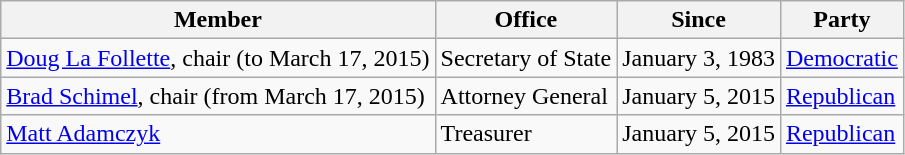<table class=wikitable>
<tr>
<th>Member</th>
<th>Office</th>
<th>Since</th>
<th>Party</th>
</tr>
<tr>
<td><a href='#'>Doug La Follette</a>, chair (to March 17, 2015)</td>
<td>Secretary of State</td>
<td>January 3, 1983</td>
<td><a href='#'>Democratic</a></td>
</tr>
<tr>
<td><a href='#'>Brad Schimel</a>, chair (from March 17, 2015)</td>
<td>Attorney General</td>
<td>January 5, 2015</td>
<td><a href='#'>Republican</a></td>
</tr>
<tr>
<td><a href='#'>Matt Adamczyk</a></td>
<td>Treasurer</td>
<td>January 5, 2015</td>
<td><a href='#'>Republican</a></td>
</tr>
</table>
